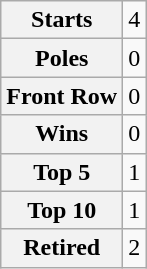<table class="wikitable" style="text-align:center">
<tr>
<th>Starts</th>
<td>4</td>
</tr>
<tr>
<th>Poles</th>
<td>0</td>
</tr>
<tr>
<th>Front Row</th>
<td>0</td>
</tr>
<tr>
<th>Wins</th>
<td>0</td>
</tr>
<tr>
<th>Top 5</th>
<td>1</td>
</tr>
<tr>
<th>Top 10</th>
<td>1</td>
</tr>
<tr>
<th>Retired</th>
<td>2</td>
</tr>
</table>
